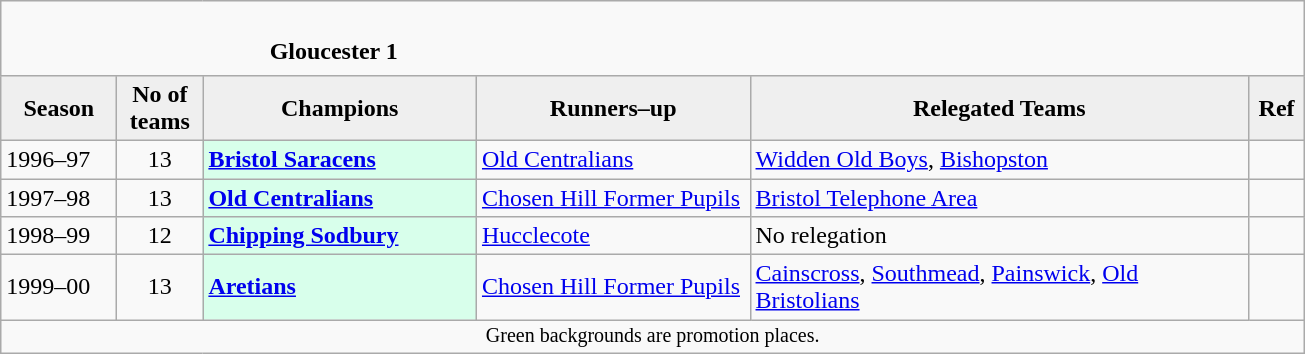<table class="wikitable" style="text-align: left;">
<tr>
<td colspan="11" cellpadding="0" cellspacing="0"><br><table border="0" style="width:100%;" cellpadding="0" cellspacing="0">
<tr>
<td style="width:20%; border:0;"></td>
<td style="border:0;"><strong>Gloucester 1</strong></td>
<td style="width:20%; border:0;"></td>
</tr>
</table>
</td>
</tr>
<tr>
<th style="background:#efefef; width:70px;">Season</th>
<th style="background:#efefef; width:50px;">No of teams</th>
<th style="background:#efefef; width:175px;">Champions</th>
<th style="background:#efefef; width:175px;">Runners–up</th>
<th style="background:#efefef; width:325px;">Relegated Teams</th>
<th style="background:#efefef; width:30px;">Ref</th>
</tr>
<tr align=left>
<td>1996–97</td>
<td style="text-align: center;">13</td>
<td style="background:#d8ffeb;"><strong><a href='#'>Bristol Saracens</a></strong></td>
<td><a href='#'>Old Centralians</a></td>
<td><a href='#'>Widden Old Boys</a>, <a href='#'>Bishopston</a></td>
<td></td>
</tr>
<tr>
<td>1997–98</td>
<td style="text-align: center;">13</td>
<td style="background:#d8ffeb;"><strong><a href='#'>Old Centralians</a></strong></td>
<td><a href='#'>Chosen Hill Former Pupils</a></td>
<td><a href='#'>Bristol Telephone Area</a></td>
<td></td>
</tr>
<tr>
<td>1998–99</td>
<td style="text-align: center;">12</td>
<td style="background:#d8ffeb;"><strong><a href='#'>Chipping Sodbury</a></strong></td>
<td><a href='#'>Hucclecote</a></td>
<td>No relegation</td>
<td></td>
</tr>
<tr>
<td>1999–00</td>
<td style="text-align: center;">13</td>
<td style="background:#d8ffeb;"><strong><a href='#'>Aretians</a></strong></td>
<td><a href='#'>Chosen Hill Former Pupils</a></td>
<td><a href='#'>Cainscross</a>, <a href='#'>Southmead</a>, <a href='#'>Painswick</a>, <a href='#'>Old Bristolians</a></td>
<td></td>
</tr>
<tr>
<td colspan="15"  style="border:0; font-size:smaller; text-align:center;">Green backgrounds are promotion places.</td>
</tr>
</table>
